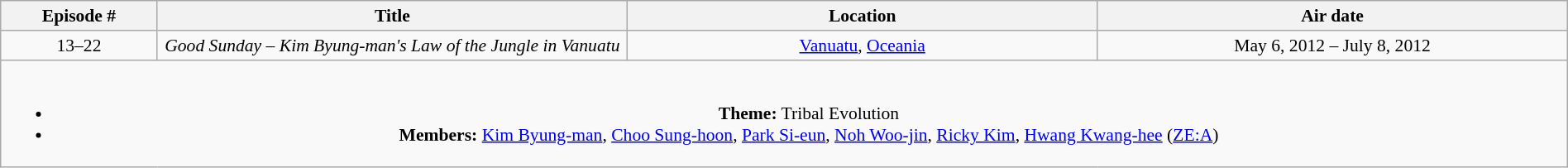<table class="wikitable" style="text-align:center; font-size:90%; width:100%;">
<tr>
<th width="10%">Episode #</th>
<th width="30%">Title</th>
<th width="30%">Location</th>
<th width="30%">Air date</th>
</tr>
<tr>
<td>13–22</td>
<td><em>Good Sunday – Kim Byung-man's Law of the Jungle in Vanuatu</em></td>
<td><a href='#'>Vanuatu</a>, <a href='#'>Oceania</a></td>
<td>May 6, 2012 – July 8, 2012</td>
</tr>
<tr>
<td colspan="4"><br><ul><li><strong>Theme:</strong> Tribal Evolution</li><li><strong>Members:</strong> <a href='#'>Kim Byung-man</a>, <a href='#'>Choo Sung-hoon</a>, <a href='#'>Park Si-eun</a>, <a href='#'>Noh Woo-jin</a>, <a href='#'>Ricky Kim</a>, <a href='#'>Hwang Kwang-hee</a> (<a href='#'>ZE:A</a>)</li></ul></td>
</tr>
</table>
